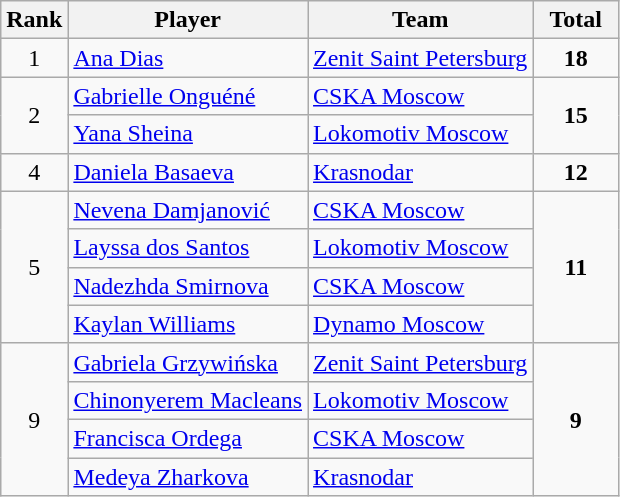<table class="wikitable" style="text-align:center">
<tr>
<th>Rank</th>
<th>Player</th>
<th>Team</th>
<th width=50>Total</th>
</tr>
<tr>
<td>1</td>
<td align=left> <a href='#'>Ana Dias</a></td>
<td align=left><a href='#'>Zenit Saint Petersburg</a></td>
<td><strong>18</strong></td>
</tr>
<tr>
<td rowspan=2>2</td>
<td align=left> <a href='#'>Gabrielle Onguéné</a></td>
<td align=left><a href='#'>CSKA Moscow</a></td>
<td rowspan=2><strong>15</strong></td>
</tr>
<tr>
<td align=left> <a href='#'>Yana Sheina</a></td>
<td align=left><a href='#'>Lokomotiv Moscow</a></td>
</tr>
<tr>
<td>4</td>
<td align=left> <a href='#'>Daniela Basaeva</a></td>
<td align=left><a href='#'>Krasnodar</a></td>
<td><strong>12</strong></td>
</tr>
<tr>
<td rowspan="4">5</td>
<td align=left> <a href='#'>Nevena Damjanović</a></td>
<td align=left><a href='#'>CSKA Moscow</a></td>
<td rowspan=4><strong>11</strong></td>
</tr>
<tr>
<td align=left> <a href='#'>Layssa dos Santos</a></td>
<td align=left><a href='#'>Lokomotiv Moscow</a></td>
</tr>
<tr>
<td align=left> <a href='#'>Nadezhda Smirnova</a></td>
<td align=left><a href='#'>CSKA Moscow</a></td>
</tr>
<tr>
<td align=left> <a href='#'>Kaylan Williams</a></td>
<td align=left><a href='#'>Dynamo Moscow</a></td>
</tr>
<tr>
<td rowspan=4>9</td>
<td align=left> <a href='#'>Gabriela Grzywińska</a></td>
<td align=left><a href='#'>Zenit Saint Petersburg</a></td>
<td rowspan=4><strong>9</strong></td>
</tr>
<tr>
<td align=left> <a href='#'>Chinonyerem Macleans</a></td>
<td align=left><a href='#'>Lokomotiv Moscow</a></td>
</tr>
<tr>
<td align=left> <a href='#'>Francisca Ordega</a></td>
<td align=left><a href='#'>CSKA Moscow</a></td>
</tr>
<tr>
<td align=left> <a href='#'>Medeya Zharkova</a></td>
<td align=left><a href='#'>Krasnodar</a></td>
</tr>
</table>
